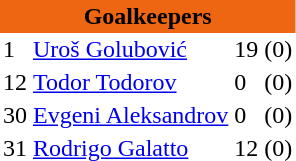<table class="toccolours" border="0" cellpadding="2" cellspacing="0" align="left" style="margin:0.5em;">
<tr>
<th colspan="4" align="center" bgcolor="#ee6611"><span>Goalkeepers</span></th>
</tr>
<tr>
<td>1</td>
<td> <a href='#'>Uroš Golubović</a></td>
<td>19</td>
<td>(0)</td>
</tr>
<tr>
<td>12</td>
<td> <a href='#'>Todor Todorov</a></td>
<td>0</td>
<td>(0)</td>
</tr>
<tr>
<td>30</td>
<td> <a href='#'>Evgeni Aleksandrov</a></td>
<td>0</td>
<td>(0)</td>
</tr>
<tr>
<td>31</td>
<td> <a href='#'>Rodrigo Galatto</a></td>
<td>12</td>
<td>(0)</td>
</tr>
<tr>
</tr>
</table>
